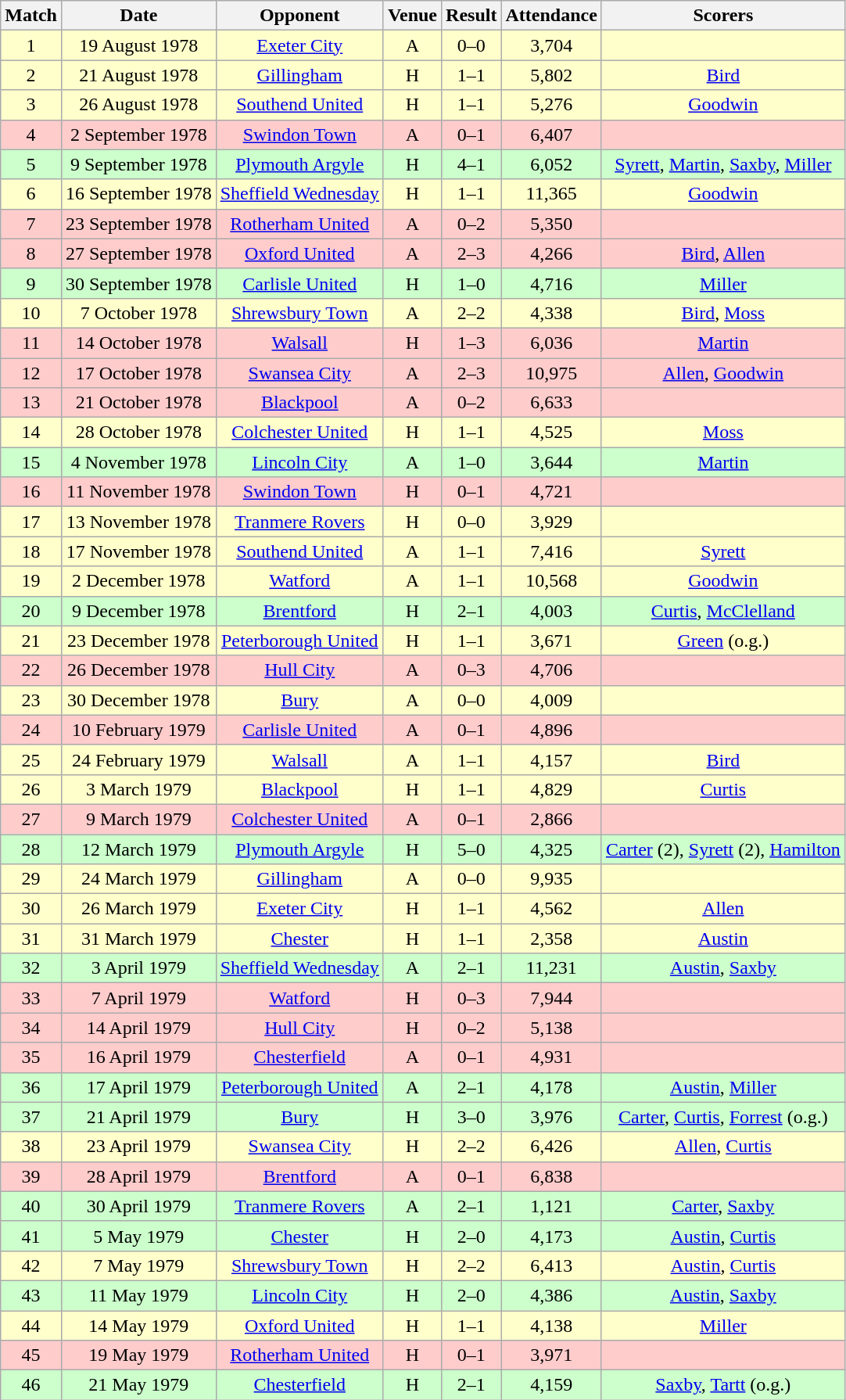<table class="wikitable" style="font-size:100%; text-align:center">
<tr>
<th>Match</th>
<th>Date</th>
<th>Opponent</th>
<th>Venue</th>
<th>Result</th>
<th>Attendance</th>
<th>Scorers</th>
</tr>
<tr style="background: #FFFFCC;">
<td>1</td>
<td>19 August 1978</td>
<td><a href='#'>Exeter City</a></td>
<td>A</td>
<td>0–0</td>
<td>3,704</td>
<td></td>
</tr>
<tr style="background: #FFFFCC;">
<td>2</td>
<td>21 August 1978</td>
<td><a href='#'>Gillingham</a></td>
<td>H</td>
<td>1–1</td>
<td>5,802</td>
<td><a href='#'>Bird</a></td>
</tr>
<tr style="background: #FFFFCC;">
<td>3</td>
<td>26 August 1978</td>
<td><a href='#'>Southend United</a></td>
<td>H</td>
<td>1–1</td>
<td>5,276</td>
<td><a href='#'>Goodwin</a></td>
</tr>
<tr style="background: #FFCCCC;">
<td>4</td>
<td>2 September 1978</td>
<td><a href='#'>Swindon Town</a></td>
<td>A</td>
<td>0–1</td>
<td>6,407</td>
<td></td>
</tr>
<tr style="background: #CCFFCC;">
<td>5</td>
<td>9 September 1978</td>
<td><a href='#'>Plymouth Argyle</a></td>
<td>H</td>
<td>4–1</td>
<td>6,052</td>
<td><a href='#'>Syrett</a>, <a href='#'>Martin</a>, <a href='#'>Saxby</a>, <a href='#'>Miller</a></td>
</tr>
<tr style="background: #FFFFCC;">
<td>6</td>
<td>16 September 1978</td>
<td><a href='#'>Sheffield Wednesday</a></td>
<td>H</td>
<td>1–1</td>
<td>11,365</td>
<td><a href='#'>Goodwin</a></td>
</tr>
<tr style="background: #FFCCCC;">
<td>7</td>
<td>23 September 1978</td>
<td><a href='#'>Rotherham United</a></td>
<td>A</td>
<td>0–2</td>
<td>5,350</td>
<td></td>
</tr>
<tr style="background: #FFCCCC;">
<td>8</td>
<td>27 September 1978</td>
<td><a href='#'>Oxford United</a></td>
<td>A</td>
<td>2–3</td>
<td>4,266</td>
<td><a href='#'>Bird</a>, <a href='#'>Allen</a></td>
</tr>
<tr style="background: #CCFFCC;">
<td>9</td>
<td>30 September 1978</td>
<td><a href='#'>Carlisle United</a></td>
<td>H</td>
<td>1–0</td>
<td>4,716</td>
<td><a href='#'>Miller</a></td>
</tr>
<tr style="background: #FFFFCC;">
<td>10</td>
<td>7 October 1978</td>
<td><a href='#'>Shrewsbury Town</a></td>
<td>A</td>
<td>2–2</td>
<td>4,338</td>
<td><a href='#'>Bird</a>, <a href='#'>Moss</a></td>
</tr>
<tr style="background: #FFCCCC;">
<td>11</td>
<td>14 October 1978</td>
<td><a href='#'>Walsall</a></td>
<td>H</td>
<td>1–3</td>
<td>6,036</td>
<td><a href='#'>Martin</a></td>
</tr>
<tr style="background: #FFCCCC;">
<td>12</td>
<td>17 October 1978</td>
<td><a href='#'>Swansea City</a></td>
<td>A</td>
<td>2–3</td>
<td>10,975</td>
<td><a href='#'>Allen</a>, <a href='#'>Goodwin</a></td>
</tr>
<tr style="background: #FFCCCC;">
<td>13</td>
<td>21 October 1978</td>
<td><a href='#'>Blackpool</a></td>
<td>A</td>
<td>0–2</td>
<td>6,633</td>
<td></td>
</tr>
<tr style="background: #FFFFCC;">
<td>14</td>
<td>28 October 1978</td>
<td><a href='#'>Colchester United</a></td>
<td>H</td>
<td>1–1</td>
<td>4,525</td>
<td><a href='#'>Moss</a></td>
</tr>
<tr style="background: #CCFFCC;">
<td>15</td>
<td>4 November 1978</td>
<td><a href='#'>Lincoln City</a></td>
<td>A</td>
<td>1–0</td>
<td>3,644</td>
<td><a href='#'>Martin</a></td>
</tr>
<tr style="background: #FFCCCC;">
<td>16</td>
<td>11 November 1978</td>
<td><a href='#'>Swindon Town</a></td>
<td>H</td>
<td>0–1</td>
<td>4,721</td>
<td></td>
</tr>
<tr style="background: #FFFFCC;">
<td>17</td>
<td>13 November 1978</td>
<td><a href='#'>Tranmere Rovers</a></td>
<td>H</td>
<td>0–0</td>
<td>3,929</td>
<td></td>
</tr>
<tr style="background: #FFFFCC;">
<td>18</td>
<td>17 November 1978</td>
<td><a href='#'>Southend United</a></td>
<td>A</td>
<td>1–1</td>
<td>7,416</td>
<td><a href='#'>Syrett</a></td>
</tr>
<tr style="background: #FFFFCC;">
<td>19</td>
<td>2 December 1978</td>
<td><a href='#'>Watford</a></td>
<td>A</td>
<td>1–1</td>
<td>10,568</td>
<td><a href='#'>Goodwin</a></td>
</tr>
<tr style="background: #CCFFCC;">
<td>20</td>
<td>9 December 1978</td>
<td><a href='#'>Brentford</a></td>
<td>H</td>
<td>2–1</td>
<td>4,003</td>
<td><a href='#'>Curtis</a>, <a href='#'>McClelland</a></td>
</tr>
<tr style="background: #FFFFCC;">
<td>21</td>
<td>23 December 1978</td>
<td><a href='#'>Peterborough United</a></td>
<td>H</td>
<td>1–1</td>
<td>3,671</td>
<td><a href='#'>Green</a> (o.g.)</td>
</tr>
<tr style="background: #FFCCCC;">
<td>22</td>
<td>26 December 1978</td>
<td><a href='#'>Hull City</a></td>
<td>A</td>
<td>0–3</td>
<td>4,706</td>
<td></td>
</tr>
<tr style="background: #FFFFCC;">
<td>23</td>
<td>30 December 1978</td>
<td><a href='#'>Bury</a></td>
<td>A</td>
<td>0–0</td>
<td>4,009</td>
<td></td>
</tr>
<tr style="background: #FFCCCC;">
<td>24</td>
<td>10 February 1979</td>
<td><a href='#'>Carlisle United</a></td>
<td>A</td>
<td>0–1</td>
<td>4,896</td>
<td></td>
</tr>
<tr style="background: #FFFFCC;">
<td>25</td>
<td>24 February 1979</td>
<td><a href='#'>Walsall</a></td>
<td>A</td>
<td>1–1</td>
<td>4,157</td>
<td><a href='#'>Bird</a></td>
</tr>
<tr style="background: #FFFFCC;">
<td>26</td>
<td>3 March 1979</td>
<td><a href='#'>Blackpool</a></td>
<td>H</td>
<td>1–1</td>
<td>4,829</td>
<td><a href='#'>Curtis</a></td>
</tr>
<tr style="background: #FFCCCC;">
<td>27</td>
<td>9 March 1979</td>
<td><a href='#'>Colchester United</a></td>
<td>A</td>
<td>0–1</td>
<td>2,866</td>
<td></td>
</tr>
<tr style="background: #CCFFCC;">
<td>28</td>
<td>12 March 1979</td>
<td><a href='#'>Plymouth Argyle</a></td>
<td>H</td>
<td>5–0</td>
<td>4,325</td>
<td><a href='#'>Carter</a> (2), <a href='#'>Syrett</a> (2), <a href='#'>Hamilton</a></td>
</tr>
<tr style="background: #FFFFCC;">
<td>29</td>
<td>24 March 1979</td>
<td><a href='#'>Gillingham</a></td>
<td>A</td>
<td>0–0</td>
<td>9,935</td>
<td></td>
</tr>
<tr style="background: #FFFFCC;">
<td>30</td>
<td>26 March 1979</td>
<td><a href='#'>Exeter City</a></td>
<td>H</td>
<td>1–1</td>
<td>4,562</td>
<td><a href='#'>Allen</a></td>
</tr>
<tr style="background: #FFFFCC;">
<td>31</td>
<td>31 March 1979</td>
<td><a href='#'>Chester</a></td>
<td>H</td>
<td>1–1</td>
<td>2,358</td>
<td><a href='#'>Austin</a></td>
</tr>
<tr style="background: #CCFFCC;">
<td>32</td>
<td>3 April 1979</td>
<td><a href='#'>Sheffield Wednesday</a></td>
<td>A</td>
<td>2–1</td>
<td>11,231</td>
<td><a href='#'>Austin</a>, <a href='#'>Saxby</a></td>
</tr>
<tr style="background: #FFCCCC;">
<td>33</td>
<td>7 April 1979</td>
<td><a href='#'>Watford</a></td>
<td>H</td>
<td>0–3</td>
<td>7,944</td>
<td></td>
</tr>
<tr style="background: #FFCCCC;">
<td>34</td>
<td>14 April 1979</td>
<td><a href='#'>Hull City</a></td>
<td>H</td>
<td>0–2</td>
<td>5,138</td>
<td></td>
</tr>
<tr style="background: #FFCCCC;">
<td>35</td>
<td>16 April 1979</td>
<td><a href='#'>Chesterfield</a></td>
<td>A</td>
<td>0–1</td>
<td>4,931</td>
<td></td>
</tr>
<tr style="background: #CCFFCC;">
<td>36</td>
<td>17 April 1979</td>
<td><a href='#'>Peterborough United</a></td>
<td>A</td>
<td>2–1</td>
<td>4,178</td>
<td><a href='#'>Austin</a>, <a href='#'>Miller</a></td>
</tr>
<tr style="background: #CCFFCC;">
<td>37</td>
<td>21 April 1979</td>
<td><a href='#'>Bury</a></td>
<td>H</td>
<td>3–0</td>
<td>3,976</td>
<td><a href='#'>Carter</a>, <a href='#'>Curtis</a>, <a href='#'>Forrest</a> (o.g.)</td>
</tr>
<tr style="background: #FFFFCC;">
<td>38</td>
<td>23 April 1979</td>
<td><a href='#'>Swansea City</a></td>
<td>H</td>
<td>2–2</td>
<td>6,426</td>
<td><a href='#'>Allen</a>, <a href='#'>Curtis</a></td>
</tr>
<tr style="background: #FFCCCC;">
<td>39</td>
<td>28 April 1979</td>
<td><a href='#'>Brentford</a></td>
<td>A</td>
<td>0–1</td>
<td>6,838</td>
<td></td>
</tr>
<tr style="background: #CCFFCC;">
<td>40</td>
<td>30 April 1979</td>
<td><a href='#'>Tranmere Rovers</a></td>
<td>A</td>
<td>2–1</td>
<td>1,121</td>
<td><a href='#'>Carter</a>, <a href='#'>Saxby</a></td>
</tr>
<tr style="background: #CCFFCC;">
<td>41</td>
<td>5 May 1979</td>
<td><a href='#'>Chester</a></td>
<td>H</td>
<td>2–0</td>
<td>4,173</td>
<td><a href='#'>Austin</a>, <a href='#'>Curtis</a></td>
</tr>
<tr style="background: #FFFFCC;">
<td>42</td>
<td>7 May 1979</td>
<td><a href='#'>Shrewsbury Town</a></td>
<td>H</td>
<td>2–2</td>
<td>6,413</td>
<td><a href='#'>Austin</a>, <a href='#'>Curtis</a></td>
</tr>
<tr style="background: #CCFFCC;">
<td>43</td>
<td>11 May 1979</td>
<td><a href='#'>Lincoln City</a></td>
<td>H</td>
<td>2–0</td>
<td>4,386</td>
<td><a href='#'>Austin</a>, <a href='#'>Saxby</a></td>
</tr>
<tr style="background: #FFFFCC;">
<td>44</td>
<td>14 May 1979</td>
<td><a href='#'>Oxford United</a></td>
<td>H</td>
<td>1–1</td>
<td>4,138</td>
<td><a href='#'>Miller</a></td>
</tr>
<tr style="background: #FFCCCC;">
<td>45</td>
<td>19 May 1979</td>
<td><a href='#'>Rotherham United</a></td>
<td>H</td>
<td>0–1</td>
<td>3,971</td>
<td></td>
</tr>
<tr style="background: #CCFFCC;">
<td>46</td>
<td>21 May 1979</td>
<td><a href='#'>Chesterfield</a></td>
<td>H</td>
<td>2–1</td>
<td>4,159</td>
<td><a href='#'>Saxby</a>, <a href='#'>Tartt</a> (o.g.)</td>
</tr>
</table>
